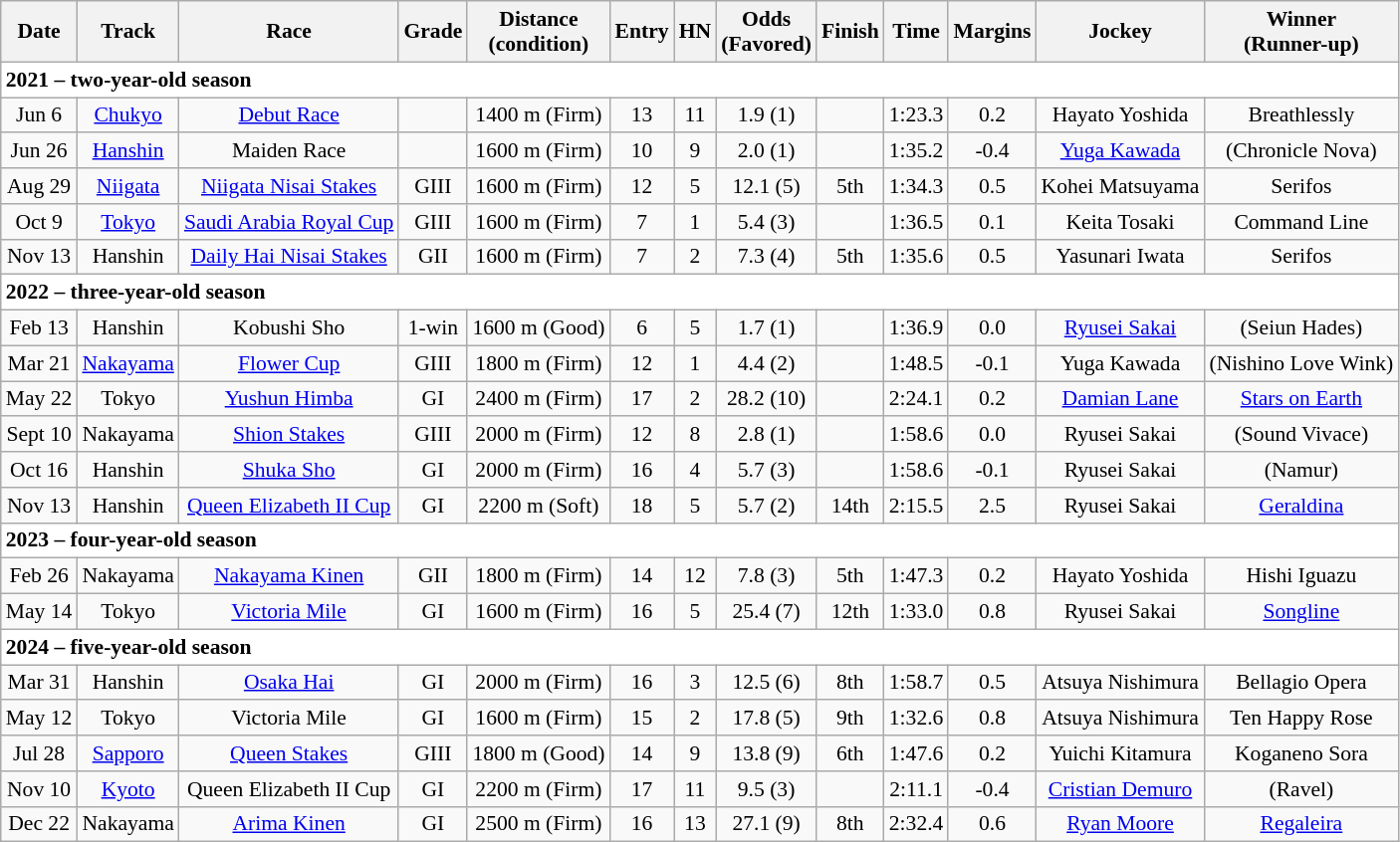<table class="wikitable" style="border-collapse: collapse; font-size: 90%; text-align: center; white-space: nowrap;">
<tr>
<th>Date</th>
<th>Track</th>
<th>Race</th>
<th>Grade</th>
<th>Distance<br>(condition)</th>
<th>Entry</th>
<th>HN</th>
<th>Odds<br>(Favored)</th>
<th>Finish</th>
<th>Time</th>
<th>Margins</th>
<th>Jockey</th>
<th>Winner<br>(Runner-up)</th>
</tr>
<tr style="background-color:white">
<td colspan="13" align="left"><strong>2021 – two-year-old season</strong></td>
</tr>
<tr>
<td>Jun 6</td>
<td><a href='#'>Chukyo</a></td>
<td><a href='#'>Debut Race</a></td>
<td></td>
<td>1400 m (Firm)</td>
<td>13</td>
<td>11</td>
<td>1.9 (1)</td>
<td></td>
<td>1:23.3</td>
<td>0.2</td>
<td>Hayato Yoshida</td>
<td>Breathlessly</td>
</tr>
<tr>
<td>Jun 26</td>
<td><a href='#'>Hanshin</a></td>
<td>Maiden Race</td>
<td></td>
<td>1600 m (Firm)</td>
<td>10</td>
<td>9</td>
<td>2.0 (1)</td>
<td></td>
<td>1:35.2</td>
<td>-0.4</td>
<td><a href='#'>Yuga Kawada</a></td>
<td>(Chronicle Nova)</td>
</tr>
<tr>
<td>Aug 29</td>
<td><a href='#'>Niigata</a></td>
<td><a href='#'>Niigata Nisai Stakes</a></td>
<td>GIII</td>
<td>1600 m (Firm)</td>
<td>12</td>
<td>5</td>
<td>12.1 (5)</td>
<td>5th</td>
<td>1:34.3</td>
<td>0.5</td>
<td>Kohei Matsuyama</td>
<td>Serifos</td>
</tr>
<tr>
<td>Oct 9</td>
<td><a href='#'>Tokyo</a></td>
<td><a href='#'>Saudi Arabia Royal Cup</a></td>
<td>GIII</td>
<td>1600 m (Firm)</td>
<td>7</td>
<td>1</td>
<td>5.4 (3)</td>
<td></td>
<td>1:36.5</td>
<td>0.1</td>
<td>Keita Tosaki</td>
<td>Command Line</td>
</tr>
<tr>
<td>Nov 13</td>
<td>Hanshin</td>
<td><a href='#'>Daily Hai Nisai Stakes</a></td>
<td>GII</td>
<td>1600 m (Firm)</td>
<td>7</td>
<td>2</td>
<td>7.3 (4)</td>
<td>5th</td>
<td>1:35.6</td>
<td>0.5</td>
<td>Yasunari Iwata</td>
<td>Serifos</td>
</tr>
<tr style="background-color:white">
<td colspan="13" align="left"><strong>2022 – three-year-old season</strong></td>
</tr>
<tr>
<td>Feb 13</td>
<td>Hanshin</td>
<td>Kobushi Sho</td>
<td>1-win</td>
<td>1600 m (Good)</td>
<td>6</td>
<td>5</td>
<td>1.7 (1)</td>
<td></td>
<td>1:36.9</td>
<td>0.0</td>
<td><a href='#'>Ryusei Sakai</a></td>
<td>(Seiun Hades)</td>
</tr>
<tr>
<td>Mar 21</td>
<td><a href='#'>Nakayama</a></td>
<td><a href='#'>Flower Cup</a></td>
<td>GIII</td>
<td>1800 m (Firm)</td>
<td>12</td>
<td>1</td>
<td>4.4 (2)</td>
<td></td>
<td>1:48.5</td>
<td>-0.1</td>
<td>Yuga Kawada</td>
<td>(Nishino Love Wink)</td>
</tr>
<tr>
<td>May 22</td>
<td>Tokyo</td>
<td><a href='#'>Yushun Himba</a></td>
<td>GI</td>
<td>2400 m (Firm)</td>
<td>17</td>
<td>2</td>
<td>28.2 (10)</td>
<td></td>
<td>2:24.1</td>
<td>0.2</td>
<td><a href='#'>Damian Lane</a></td>
<td><a href='#'>Stars on Earth</a></td>
</tr>
<tr>
<td>Sept 10</td>
<td>Nakayama</td>
<td><a href='#'>Shion Stakes</a></td>
<td>GIII</td>
<td>2000 m (Firm)</td>
<td>12</td>
<td>8</td>
<td>2.8 (1)</td>
<td></td>
<td>1:58.6</td>
<td>0.0</td>
<td>Ryusei Sakai</td>
<td>(Sound Vivace)</td>
</tr>
<tr>
<td>Oct 16</td>
<td>Hanshin</td>
<td><a href='#'>Shuka Sho</a></td>
<td>GI</td>
<td>2000 m (Firm)</td>
<td>16</td>
<td>4</td>
<td>5.7 (3)</td>
<td></td>
<td>1:58.6</td>
<td>-0.1</td>
<td>Ryusei Sakai</td>
<td>(Namur)</td>
</tr>
<tr>
<td>Nov 13</td>
<td>Hanshin</td>
<td><a href='#'>Queen Elizabeth II Cup</a></td>
<td>GI</td>
<td>2200 m (Soft)</td>
<td>18</td>
<td>5</td>
<td>5.7 (2)</td>
<td>14th</td>
<td>2:15.5</td>
<td>2.5</td>
<td>Ryusei Sakai</td>
<td><a href='#'>Geraldina</a></td>
</tr>
<tr style="background-color:white">
<td colspan="13" align="left"><strong>2023 – four-year-old season</strong></td>
</tr>
<tr>
<td>Feb 26</td>
<td>Nakayama</td>
<td><a href='#'>Nakayama Kinen</a></td>
<td>GII</td>
<td>1800 m (Firm)</td>
<td>14</td>
<td>12</td>
<td>7.8 (3)</td>
<td>5th</td>
<td>1:47.3</td>
<td>0.2</td>
<td>Hayato Yoshida</td>
<td>Hishi Iguazu</td>
</tr>
<tr>
<td>May 14</td>
<td>Tokyo</td>
<td><a href='#'>Victoria Mile</a></td>
<td>GI</td>
<td>1600 m (Firm)</td>
<td>16</td>
<td>5</td>
<td>25.4 (7)</td>
<td>12th</td>
<td>1:33.0</td>
<td>0.8</td>
<td>Ryusei Sakai</td>
<td><a href='#'>Songline</a></td>
</tr>
<tr style="background-color:white">
<td colspan="13" align="left"><strong>2024 – five-year-old season</strong></td>
</tr>
<tr>
<td>Mar 31</td>
<td>Hanshin</td>
<td><a href='#'>Osaka Hai</a></td>
<td>GI</td>
<td>2000 m (Firm)</td>
<td>16</td>
<td>3</td>
<td>12.5 (6)</td>
<td>8th</td>
<td>1:58.7</td>
<td>0.5</td>
<td>Atsuya Nishimura</td>
<td>Bellagio Opera</td>
</tr>
<tr>
<td>May 12</td>
<td>Tokyo</td>
<td>Victoria Mile</td>
<td>GI</td>
<td>1600 m (Firm)</td>
<td>15</td>
<td>2</td>
<td>17.8 (5)</td>
<td>9th</td>
<td>1:32.6</td>
<td>0.8</td>
<td>Atsuya Nishimura</td>
<td>Ten Happy Rose</td>
</tr>
<tr>
<td>Jul 28</td>
<td><a href='#'>Sapporo</a></td>
<td><a href='#'>Queen Stakes</a></td>
<td>GIII</td>
<td>1800 m (Good)</td>
<td>14</td>
<td>9</td>
<td>13.8 (9)</td>
<td>6th</td>
<td>1:47.6</td>
<td>0.2</td>
<td>Yuichi Kitamura</td>
<td>Koganeno Sora</td>
</tr>
<tr>
<td>Nov 10</td>
<td><a href='#'>Kyoto</a></td>
<td>Queen Elizabeth II Cup</td>
<td>GI</td>
<td>2200 m (Firm)</td>
<td>17</td>
<td>11</td>
<td>9.5 (3)</td>
<td></td>
<td>2:11.1</td>
<td>-0.4</td>
<td><a href='#'>Cristian Demuro</a></td>
<td>(Ravel)</td>
</tr>
<tr>
<td>Dec 22</td>
<td>Nakayama</td>
<td><a href='#'>Arima Kinen</a></td>
<td>GI</td>
<td>2500 m (Firm)</td>
<td>16</td>
<td>13</td>
<td>27.1 (9)</td>
<td>8th</td>
<td>2:32.4</td>
<td>0.6</td>
<td><a href='#'>Ryan Moore</a></td>
<td><a href='#'>Regaleira</a></td>
</tr>
</table>
